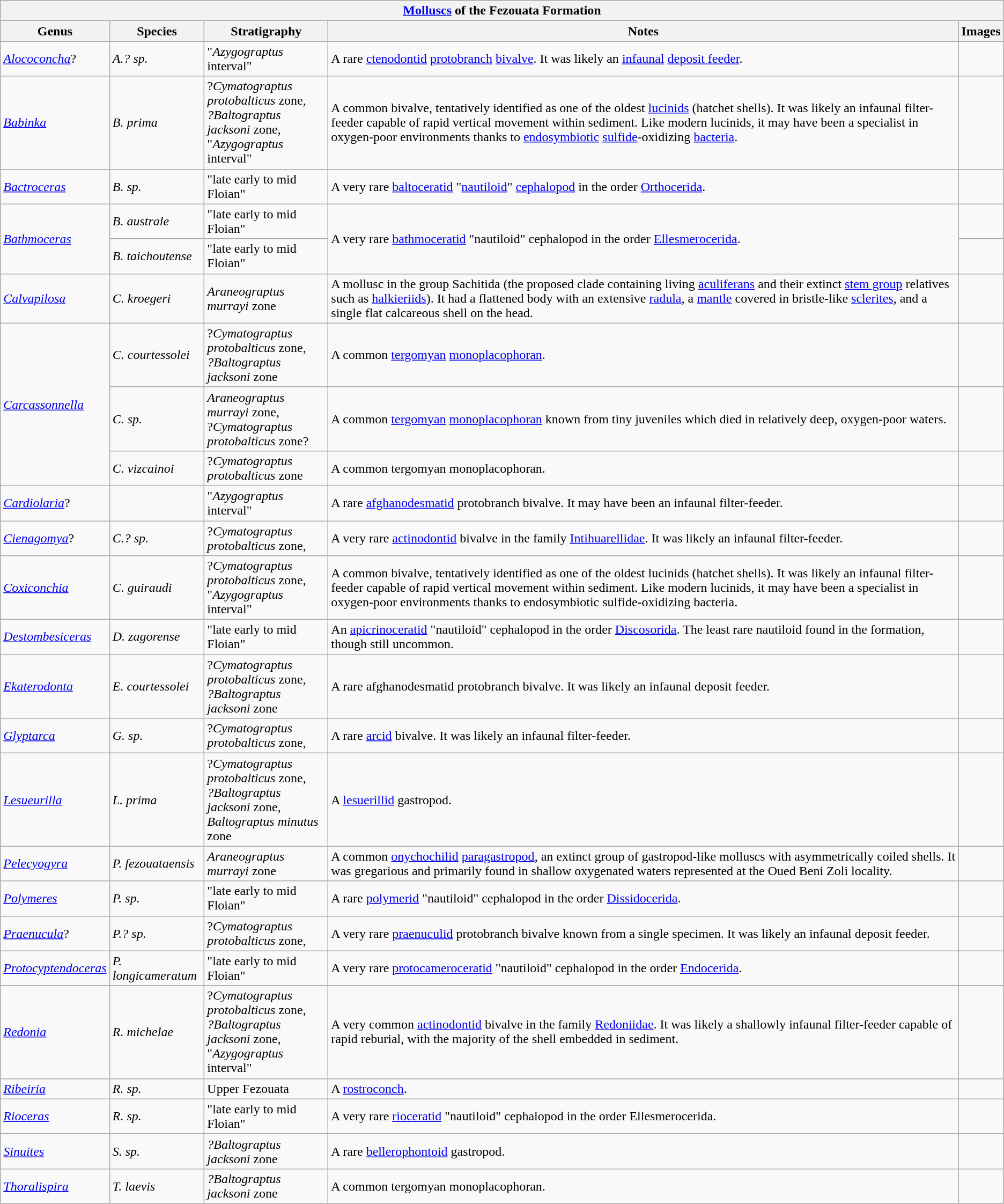<table class="wikitable sortable mw-collapsible">
<tr>
<th colspan="5" align="center"><a href='#'>Molluscs</a> of the Fezouata Formation</th>
</tr>
<tr>
<th>Genus</th>
<th>Species</th>
<th>Stratigraphy</th>
<th>Notes</th>
<th>Images</th>
</tr>
<tr>
<td><em><a href='#'>Alococoncha</a></em>?</td>
<td><em>A.? sp.</em></td>
<td>"<em>Azygograptus</em> interval"</td>
<td>A rare <a href='#'>ctenodontid</a> <a href='#'>protobranch</a> <a href='#'>bivalve</a>. It was likely an <a href='#'>infaunal</a> <a href='#'>deposit feeder</a>.</td>
<td></td>
</tr>
<tr>
<td><em><a href='#'>Babinka</a></em></td>
<td><em>B. prima</em></td>
<td>?<em>Cymatograptus protobalticus</em> zone,<br><em>?Baltograptus jacksoni</em> zone,<br>"<em>Azygograptus</em> interval"</td>
<td>A common bivalve, tentatively identified as one of the oldest <a href='#'>lucinids</a> (hatchet shells). It was likely an infaunal filter-feeder capable of rapid vertical movement within sediment. Like modern lucinids, it may have been a specialist in oxygen-poor environments thanks to <a href='#'>endosymbiotic</a> <a href='#'>sulfide</a>-oxidizing <a href='#'>bacteria</a>.</td>
<td></td>
</tr>
<tr>
<td><em><a href='#'>Bactroceras</a></em></td>
<td><em>B. sp.</em></td>
<td>"late early to mid Floian"</td>
<td>A very rare <a href='#'>baltoceratid</a> "<a href='#'>nautiloid</a>" <a href='#'>cephalopod</a> in the order <a href='#'>Orthocerida</a>.<em></em></td>
<td></td>
</tr>
<tr>
<td rowspan="2"><em><a href='#'>Bathmoceras</a></em></td>
<td><em>B. australe</em></td>
<td>"late early to mid Floian"</td>
<td rowspan="2">A very rare <a href='#'>bathmoceratid</a> "nautiloid" cephalopod in the order <a href='#'>Ellesmerocerida</a>.</td>
<td></td>
</tr>
<tr>
<td><em>B. taichoutense</em></td>
<td>"late early to mid Floian"</td>
<td></td>
</tr>
<tr>
<td><em><a href='#'>Calvapilosa</a></em></td>
<td><em>C. kroegeri</em></td>
<td><em>Araneograptus murrayi</em> zone</td>
<td>A mollusc in the group Sachitida (the proposed clade containing living <a href='#'>aculiferans</a> and their extinct <a href='#'>stem group</a> relatives such as <a href='#'>halkieriids</a>). It had a flattened body with an extensive <a href='#'>radula</a>, a <a href='#'>mantle</a> covered in bristle-like <a href='#'>sclerites</a>, and a single flat calcareous shell on the head.</td>
<td></td>
</tr>
<tr>
<td rowspan="3"><em><a href='#'>Carcassonnella</a></em></td>
<td><em>C. courtessolei</em></td>
<td>?<em>Cymatograptus protobalticus</em> zone,<br><em>?Baltograptus jacksoni</em> zone</td>
<td>A common <a href='#'>tergomyan</a> <a href='#'>monoplacophoran</a>.<em></em></td>
<td></td>
</tr>
<tr>
<td><em>C. sp.</em></td>
<td><em>Araneograptus murrayi</em> zone,<br>?<em>Cymatograptus protobalticus</em> zone?</td>
<td>A common <a href='#'>tergomyan</a> <a href='#'>monoplacophoran</a> known from tiny juveniles which died in relatively deep, oxygen-poor waters.<em></em></td>
<td></td>
</tr>
<tr>
<td><em>C. vizcainoi</em></td>
<td>?<em>Cymatograptus protobalticus</em> zone</td>
<td>A common tergomyan monoplacophoran.<em></em></td>
<td></td>
</tr>
<tr>
<td><em><a href='#'>Cardiolaria</a></em>?</td>
<td></td>
<td>"<em>Azygograptus</em> interval"</td>
<td>A rare <a href='#'>afghanodesmatid</a> protobranch bivalve. It may have been an infaunal filter-feeder.</td>
<td></td>
</tr>
<tr>
<td><em><a href='#'>Cienagomya</a></em>?</td>
<td><em>C.? sp.</em></td>
<td>?<em>Cymatograptus protobalticus</em> zone,</td>
<td>A very rare <a href='#'>actinodontid</a> bivalve in the family <a href='#'>Intihuarellidae</a>. It was likely an infaunal filter-feeder.</td>
<td></td>
</tr>
<tr>
<td><em><a href='#'>Coxiconchia</a></em></td>
<td><em>C. guiraudi</em></td>
<td>?<em>Cymatograptus protobalticus</em> zone,<br>"<em>Azygograptus</em> interval"</td>
<td>A common bivalve, tentatively identified as one of the oldest lucinids (hatchet shells). It was likely an infaunal filter-feeder capable of rapid vertical movement within sediment. Like modern lucinids, it may have been a specialist in oxygen-poor environments thanks to endosymbiotic sulfide-oxidizing bacteria.</td>
<td></td>
</tr>
<tr>
<td><em><a href='#'>Destombesiceras</a></em></td>
<td><em>D. zagorense</em></td>
<td>"late early to mid Floian"</td>
<td>An <a href='#'>apicrinoceratid</a> "nautiloid" cephalopod in the order <a href='#'>Discosorida</a>. The least rare nautiloid found in the formation, though still uncommon.<em></em></td>
<td></td>
</tr>
<tr>
<td><em><a href='#'>Ekaterodonta</a></em></td>
<td><em>E. courtessolei</em></td>
<td>?<em>Cymatograptus protobalticus</em> zone,<br><em>?Baltograptus jacksoni</em> zone</td>
<td>A rare afghanodesmatid protobranch bivalve. It was likely an infaunal deposit feeder.</td>
<td></td>
</tr>
<tr>
<td><em><a href='#'>Glyptarca</a></em></td>
<td><em>G. sp.</em></td>
<td>?<em>Cymatograptus protobalticus</em> zone,</td>
<td>A rare <a href='#'>arcid</a> bivalve. It was likely an infaunal filter-feeder.</td>
<td></td>
</tr>
<tr>
<td><em><a href='#'>Lesueurilla</a></em></td>
<td><em>L. prima</em></td>
<td>?<em>Cymatograptus protobalticus</em> zone,<br><em>?Baltograptus jacksoni</em> zone,<br><em>Baltograptus minutus</em> zone</td>
<td>A <a href='#'>lesuerillid</a> gastropod.<em></em></td>
<td></td>
</tr>
<tr>
<td><em><a href='#'>Pelecyogyra</a></em></td>
<td><em>P. fezouataensis</em></td>
<td><em>Araneograptus murrayi</em> zone</td>
<td>A common <a href='#'>onychochilid</a> <a href='#'>paragastropod</a>, an extinct group of gastropod-like molluscs with asymmetrically coiled shells. It was gregarious and primarily found in shallow oxygenated waters represented at the Oued Beni Zoli locality.<em></em></td>
<td></td>
</tr>
<tr>
<td><em><a href='#'>Polymeres</a></em></td>
<td><em>P. sp.</em></td>
<td>"late early to mid Floian"</td>
<td>A rare <a href='#'>polymerid</a> "nautiloid" cephalopod in the order <a href='#'>Dissidocerida</a>.<em></em></td>
<td></td>
</tr>
<tr>
<td><em><a href='#'>Praenucula</a></em>?</td>
<td><em>P.? sp.</em></td>
<td>?<em>Cymatograptus protobalticus</em> zone,</td>
<td>A very rare <a href='#'>praenuculid</a> protobranch bivalve known from a single specimen. It was likely an infaunal deposit feeder.</td>
<td></td>
</tr>
<tr>
<td><em><a href='#'>Protocyptendoceras</a></em></td>
<td><em>P. longicameratum</em></td>
<td>"late early to mid Floian"</td>
<td>A very rare <a href='#'>protocameroceratid</a> "nautiloid" cephalopod in the order <a href='#'>Endocerida</a>.<em></em></td>
<td></td>
</tr>
<tr>
<td><em><a href='#'>Redonia</a></em></td>
<td><em>R. michelae</em></td>
<td>?<em>Cymatograptus protobalticus</em> zone,<br><em>?Baltograptus jacksoni</em> zone,<br>"<em>Azygograptus</em> interval"</td>
<td>A very common <a href='#'>actinodontid</a> bivalve in the family <a href='#'>Redoniidae</a>. It was likely a shallowly infaunal filter-feeder capable of rapid reburial, with the majority of the shell embedded in sediment.</td>
<td></td>
</tr>
<tr>
<td><em><a href='#'>Ribeiria</a></em></td>
<td><em>R. sp.</em></td>
<td>Upper Fezouata</td>
<td>A <a href='#'>rostroconch</a>.</td>
<td></td>
</tr>
<tr>
<td><em><a href='#'>Rioceras</a></em></td>
<td><em>R. sp.</em></td>
<td>"late early to mid Floian"</td>
<td>A very rare <a href='#'>rioceratid</a> "nautiloid" cephalopod in the order Ellesmerocerida.</td>
<td></td>
</tr>
<tr>
<td><em><a href='#'>Sinuites</a></em></td>
<td><em>S. sp.</em></td>
<td><em>?Baltograptus jacksoni</em> zone</td>
<td>A rare <a href='#'>bellerophontoid</a> gastropod.<em></em></td>
<td></td>
</tr>
<tr>
<td><em><a href='#'>Thoralispira</a></em></td>
<td><em>T. laevis</em></td>
<td><em>?Baltograptus jacksoni</em> zone</td>
<td>A common tergomyan monoplacophoran.<em></em></td>
<td></td>
</tr>
</table>
